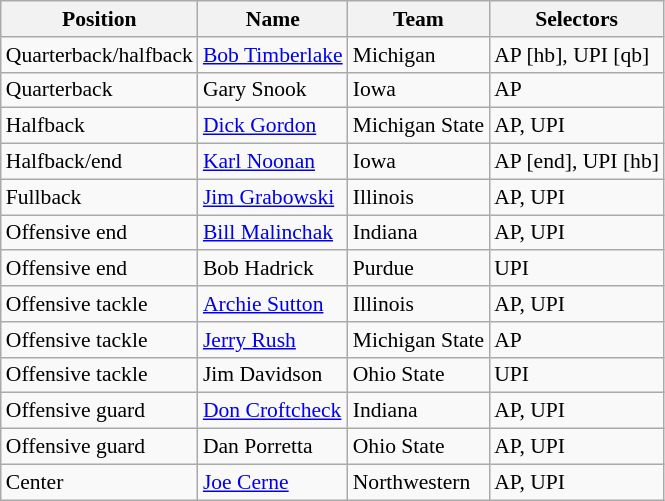<table class="wikitable" style="font-size: 90%">
<tr>
<th>Position</th>
<th>Name</th>
<th>Team</th>
<th>Selectors</th>
</tr>
<tr>
<td>Quarterback/halfback</td>
<td><a href='#'>Bob Timberlake</a></td>
<td>Michigan</td>
<td>AP [hb], UPI [qb]</td>
</tr>
<tr>
<td>Quarterback</td>
<td>Gary Snook</td>
<td>Iowa</td>
<td>AP</td>
</tr>
<tr>
<td>Halfback</td>
<td><a href='#'>Dick Gordon</a></td>
<td>Michigan State</td>
<td>AP, UPI</td>
</tr>
<tr>
<td>Halfback/end</td>
<td><a href='#'>Karl Noonan</a></td>
<td>Iowa</td>
<td>AP [end], UPI [hb]</td>
</tr>
<tr>
<td>Fullback</td>
<td><a href='#'>Jim Grabowski</a></td>
<td>Illinois</td>
<td>AP, UPI</td>
</tr>
<tr>
<td>Offensive end</td>
<td><a href='#'>Bill Malinchak</a></td>
<td>Indiana</td>
<td>AP, UPI</td>
</tr>
<tr>
<td>Offensive end</td>
<td>Bob Hadrick</td>
<td>Purdue</td>
<td>UPI</td>
</tr>
<tr>
<td>Offensive tackle</td>
<td><a href='#'>Archie Sutton</a></td>
<td>Illinois</td>
<td>AP, UPI</td>
</tr>
<tr>
<td>Offensive tackle</td>
<td><a href='#'>Jerry Rush</a></td>
<td>Michigan State</td>
<td>AP</td>
</tr>
<tr>
<td>Offensive tackle</td>
<td>Jim Davidson</td>
<td>Ohio State</td>
<td>UPI</td>
</tr>
<tr>
<td>Offensive guard</td>
<td><a href='#'>Don Croftcheck</a></td>
<td>Indiana</td>
<td>AP, UPI</td>
</tr>
<tr>
<td>Offensive guard</td>
<td>Dan Porretta</td>
<td>Ohio State</td>
<td>AP, UPI</td>
</tr>
<tr>
<td>Center</td>
<td><a href='#'>Joe Cerne</a></td>
<td>Northwestern</td>
<td>AP, UPI</td>
</tr>
</table>
